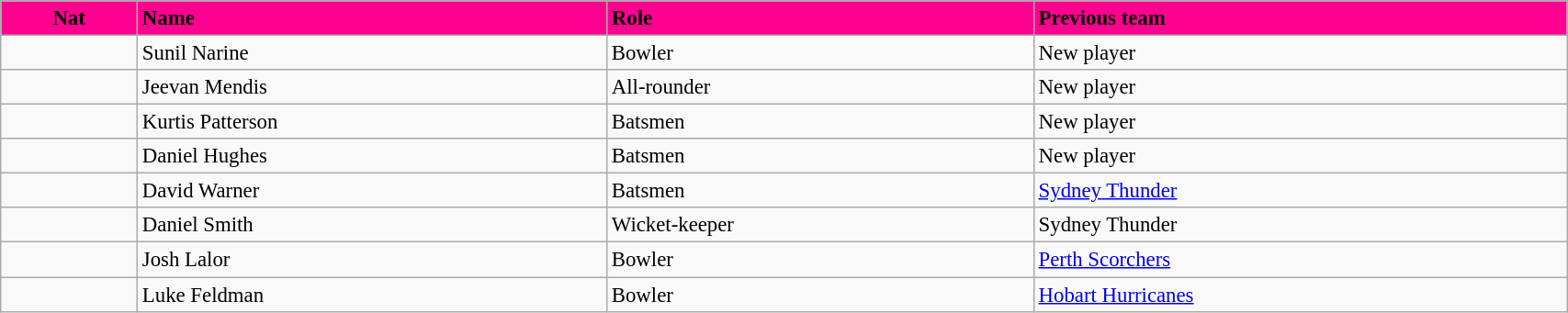<table class="wikitable"  style="font-size:95%; width:90%;">
<tr>
<th style="background:#ff0090; color:black; text-align:center;">Nat</th>
<th style="background:#ff0090; color:black; text-align:left;">Name</th>
<th style="background:#ff0090; color:black; text-align:left;">Role</th>
<th style="background:#ff0090; color:black; text-align:left;">Previous team</th>
</tr>
<tr>
<td style="text-align:center"></td>
<td>Sunil Narine</td>
<td>Bowler</td>
<td>New player</td>
</tr>
<tr>
<td style="text-align:center"></td>
<td>Jeevan Mendis</td>
<td>All-rounder</td>
<td>New player</td>
</tr>
<tr>
<td style="text-align:center"></td>
<td>Kurtis Patterson</td>
<td>Batsmen</td>
<td>New player</td>
</tr>
<tr>
<td style="text-align:center"></td>
<td>Daniel Hughes</td>
<td>Batsmen</td>
<td>New player</td>
</tr>
<tr>
<td style="text-align:center"></td>
<td>David Warner</td>
<td>Batsmen</td>
<td><a href='#'>Sydney Thunder</a></td>
</tr>
<tr>
<td style="text-align:center"></td>
<td>Daniel Smith</td>
<td>Wicket-keeper</td>
<td>Sydney Thunder</td>
</tr>
<tr>
<td style="text-align:center"></td>
<td>Josh Lalor</td>
<td>Bowler</td>
<td><a href='#'>Perth Scorchers</a></td>
</tr>
<tr>
<td style="text-align:center"></td>
<td>Luke Feldman</td>
<td>Bowler</td>
<td><a href='#'>Hobart Hurricanes</a></td>
</tr>
</table>
